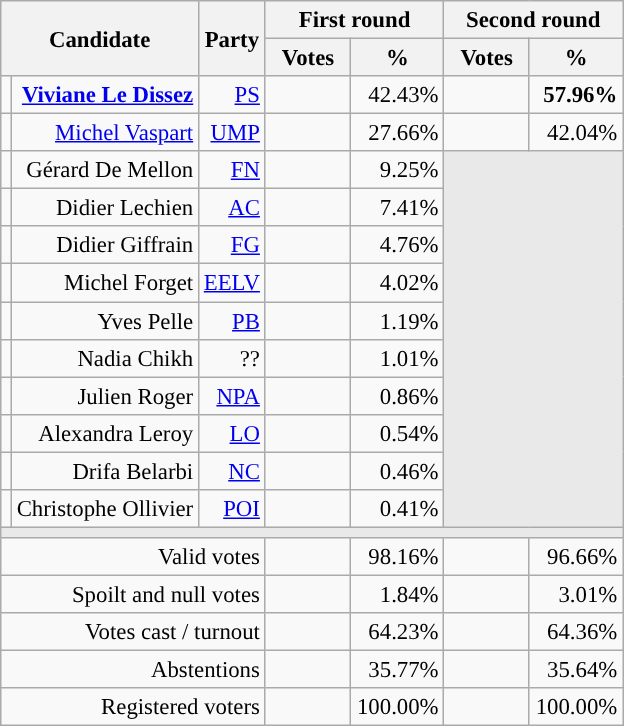<table class="wikitable" style="text-align:right;font-size:95%;">
<tr>
<th rowspan=2 colspan=2>Candidate</th>
<th rowspan=2 colspan=1>Party</th>
<th colspan=2>First round</th>
<th colspan=2>Second round</th>
</tr>
<tr>
<th style="width:50px;">Votes</th>
<th style="width:55px;">%</th>
<th style="width:50px;">Votes</th>
<th style="width:55px;">%</th>
</tr>
<tr>
<td style="color:inherit;background-color:"></td>
<td><strong><a href='#'>Viviane Le Dissez</a></strong></td>
<td><a href='#'>PS</a></td>
<td></td>
<td>42.43%</td>
<td><strong></strong></td>
<td><strong>57.96%</strong></td>
</tr>
<tr>
<td style="color:inherit;background-color:"></td>
<td><a href='#'>Michel Vaspart</a></td>
<td><a href='#'>UMP</a></td>
<td></td>
<td>27.66%</td>
<td></td>
<td>42.04%</td>
</tr>
<tr>
<td style="color:inherit;background-color:"></td>
<td>Gérard De Mellon</td>
<td><a href='#'>FN</a></td>
<td></td>
<td>9.25%</td>
<td colspan=7 rowspan=10 style="background-color:#E9E9E9;"></td>
</tr>
<tr>
<td style="color:inherit;background-color:"></td>
<td>Didier Lechien</td>
<td><a href='#'>AC</a></td>
<td></td>
<td>7.41%</td>
</tr>
<tr>
<td style="color:inherit;background-color:"></td>
<td>Didier Giffrain</td>
<td><a href='#'>FG</a></td>
<td></td>
<td>4.76%</td>
</tr>
<tr>
<td style="color:inherit;background-color:"></td>
<td>Michel Forget</td>
<td><a href='#'>EELV</a></td>
<td></td>
<td>4.02%</td>
</tr>
<tr>
<td style="color:inherit;background-color:"></td>
<td>Yves Pelle</td>
<td><a href='#'>PB</a></td>
<td></td>
<td>1.19%</td>
</tr>
<tr>
<td style="background-color:;"></td>
<td>Nadia Chikh</td>
<td>??</td>
<td></td>
<td>1.01%</td>
</tr>
<tr>
<td style="color:inherit;background-color:"></td>
<td>Julien Roger</td>
<td><a href='#'>NPA</a></td>
<td></td>
<td>0.86%</td>
</tr>
<tr>
<td style="color:inherit;background-color:"></td>
<td>Alexandra Leroy</td>
<td><a href='#'>LO</a></td>
<td></td>
<td>0.54%</td>
</tr>
<tr>
<td style="color:inherit;background-color:"></td>
<td>Drifa Belarbi</td>
<td><a href='#'>NC</a></td>
<td></td>
<td>0.46%</td>
</tr>
<tr>
<td style="color:inherit;background-color:"></td>
<td>Christophe Ollivier</td>
<td><a href='#'>POI</a></td>
<td></td>
<td>0.41%</td>
</tr>
<tr>
<td colspan=7 style="background-color:#E9E9E9;"></td>
</tr>
<tr>
<td colspan=3>Valid votes</td>
<td></td>
<td>98.16%</td>
<td></td>
<td>96.66%</td>
</tr>
<tr>
<td colspan=3>Spoilt and null votes</td>
<td></td>
<td>1.84%</td>
<td></td>
<td>3.01%</td>
</tr>
<tr>
<td colspan=3>Votes cast / turnout</td>
<td></td>
<td>64.23%</td>
<td></td>
<td>64.36%</td>
</tr>
<tr>
<td colspan=3>Abstentions</td>
<td></td>
<td>35.77%</td>
<td></td>
<td>35.64%</td>
</tr>
<tr>
<td colspan=3>Registered voters</td>
<td></td>
<td>100.00%</td>
<td></td>
<td>100.00%</td>
</tr>
</table>
